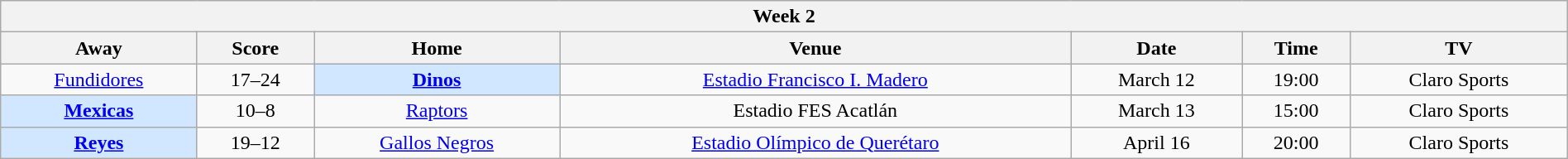<table class="wikitable mw-collapsible mw-collapsed" style="width:100%;">
<tr>
<th colspan="8">Week 2</th>
</tr>
<tr>
<th>Away</th>
<th>Score</th>
<th>Home</th>
<th>Venue</th>
<th>Date</th>
<th>Time</th>
<th>TV</th>
</tr>
<tr align="center">
<td><a href='#'>Fundidores</a></td>
<td>17–24 </td>
<td bgcolor="#D0E7FF"><strong><a href='#'>Dinos</a></strong></td>
<td><a href='#'>Estadio Francisco I. Madero</a></td>
<td>March 12</td>
<td>19:00</td>
<td>Claro Sports</td>
</tr>
<tr align="center">
<td bgcolor="#D0E7FF"><strong><a href='#'>Mexicas</a></strong></td>
<td>10–8</td>
<td><a href='#'>Raptors</a></td>
<td>Estadio FES Acatlán</td>
<td>March 13</td>
<td>15:00</td>
<td>Claro Sports</td>
</tr>
<tr align="center">
<td bgcolor="#D0E7FF"><strong><a href='#'>Reyes</a></strong></td>
<td>19–12</td>
<td><a href='#'>Gallos Negros</a></td>
<td><a href='#'>Estadio Olímpico de Querétaro</a></td>
<td>April 16</td>
<td>20:00</td>
<td>Claro Sports</td>
</tr>
</table>
